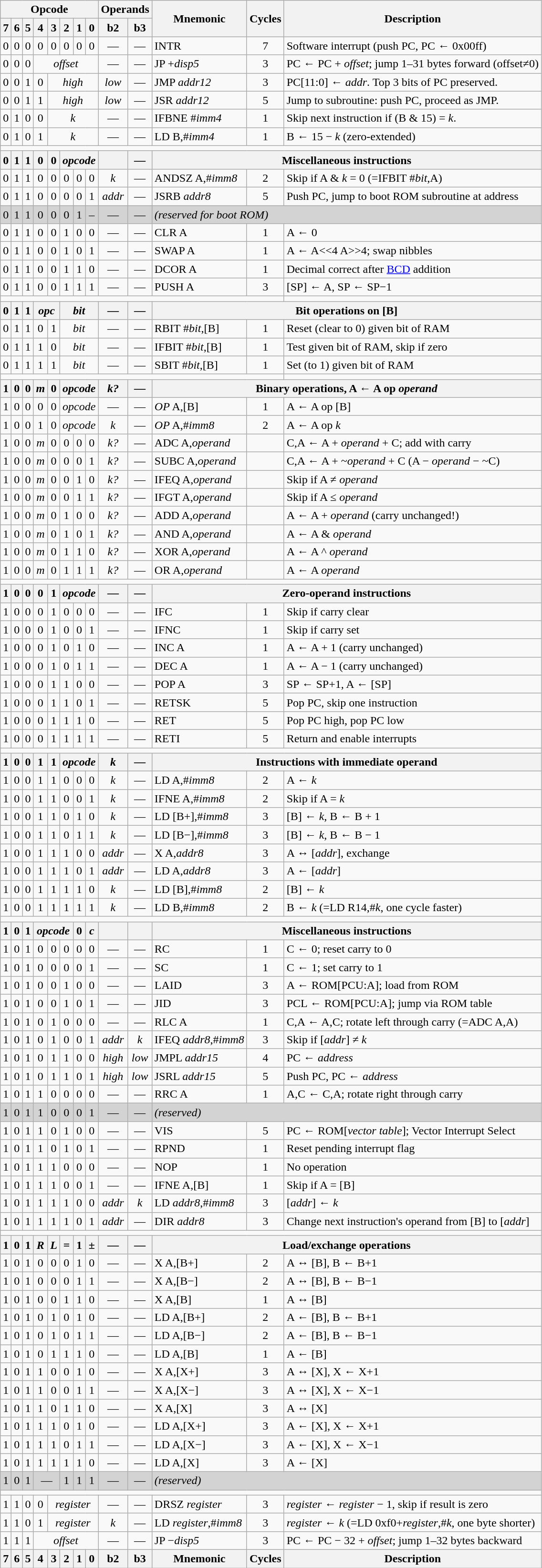<table class="wikitable" style="text-align:center">
<tr>
<th colspan=8>Opcode</th>
<th colspan=2>Operands</th>
<th rowspan=2>Mnemonic</th>
<th rowspan=2>Cycles</th>
<th rowspan=2>Description</th>
</tr>
<tr>
<th>7</th>
<th>6</th>
<th>5</th>
<th>4</th>
<th>3</th>
<th>2</th>
<th>1</th>
<th>0</th>
<th>b2</th>
<th>b3</th>
</tr>
<tr>
<td>0</td>
<td>0</td>
<td>0</td>
<td>0</td>
<td>0</td>
<td>0</td>
<td>0</td>
<td>0</td>
<td>—</td>
<td>—</td>
<td align=left>INTR</td>
<td>7</td>
<td align=left>Software interrupt (push PC, PC ← 0x00ff)</td>
</tr>
<tr>
<td>0</td>
<td>0</td>
<td>0</td>
<td colspan=5><em>offset</em></td>
<td>—</td>
<td>—</td>
<td align=left>JP +<em>disp5</em></td>
<td>3</td>
<td align=left>PC ← PC + <em>offset</em>; jump 1–31 bytes forward (offset≠0)</td>
</tr>
<tr>
<td>0</td>
<td>0</td>
<td>1</td>
<td>0</td>
<td colspan=4><em>high</em></td>
<td><em>low</em></td>
<td>—</td>
<td align=left>JMP <em>addr12</em></td>
<td>3</td>
<td align=left>PC[11:0] ← <em>addr</em>.  Top 3 bits of PC preserved.</td>
</tr>
<tr>
<td>0</td>
<td>0</td>
<td>1</td>
<td>1</td>
<td colspan=4><em>high</em></td>
<td><em>low</em></td>
<td>—</td>
<td align=left>JSR <em>addr12</em></td>
<td>5</td>
<td align=left>Jump to subroutine: push PC, proceed as JMP.</td>
</tr>
<tr>
<td>0</td>
<td>1</td>
<td>0</td>
<td>0</td>
<td colspan=4><em>k</em></td>
<td>—</td>
<td>—</td>
<td align=left>IFBNE #<em>imm4</em></td>
<td>1</td>
<td align=left>Skip next instruction if (B & 15) = <em>k</em>.</td>
</tr>
<tr>
<td>0</td>
<td>1</td>
<td>0</td>
<td>1</td>
<td colspan=4><em>k</em></td>
<td>—</td>
<td>—</td>
<td align=left>LD B,#<em>imm4</em></td>
<td>1</td>
<td align=left>B ← 15 − <em>k</em> (zero-extended)</td>
</tr>
<tr>
<td colspan=13></td>
</tr>
<tr>
<th>0</th>
<th>1</th>
<th>1</th>
<th>0</th>
<th>0</th>
<th colspan=3><em>opcode</em></th>
<th></th>
<th>—</th>
<th colspan=3>Miscellaneous instructions</th>
</tr>
<tr>
<td>0</td>
<td>1</td>
<td>1</td>
<td>0</td>
<td>0</td>
<td>0</td>
<td>0</td>
<td>0</td>
<td><em>k</em></td>
<td>—</td>
<td align=left>ANDSZ A,#<em>imm8</em></td>
<td>2</td>
<td align=left>Skip if A & <em>k</em> = 0 (=IFBIT #<em>bit</em>,A)</td>
</tr>
<tr>
<td>0</td>
<td>1</td>
<td>1</td>
<td>0</td>
<td>0</td>
<td>0</td>
<td>0</td>
<td>1</td>
<td><em>addr</em></td>
<td>—</td>
<td align=left>JSRB <em>addr8</em></td>
<td>5</td>
<td align=left>Push PC, jump to boot ROM subroutine at address</td>
</tr>
<tr style="background:lightgrey;">
<td>0</td>
<td>1</td>
<td>1</td>
<td>0</td>
<td>0</td>
<td>0</td>
<td>1</td>
<td>–</td>
<td>—</td>
<td>—</td>
<td colspan=3 align=left><em>(reserved for boot ROM)</em></td>
</tr>
<tr>
<td>0</td>
<td>1</td>
<td>1</td>
<td>0</td>
<td>0</td>
<td>1</td>
<td>0</td>
<td>0</td>
<td>—</td>
<td>—</td>
<td align=left>CLR A</td>
<td>1</td>
<td align=left>A ← 0</td>
</tr>
<tr>
<td>0</td>
<td>1</td>
<td>1</td>
<td>0</td>
<td>0</td>
<td>1</td>
<td>0</td>
<td>1</td>
<td>—</td>
<td>—</td>
<td align=left>SWAP A</td>
<td>1</td>
<td align=left>A ← A<<4  A>>4; swap nibbles</td>
</tr>
<tr>
<td>0</td>
<td>1</td>
<td>1</td>
<td>0</td>
<td>0</td>
<td>1</td>
<td>1</td>
<td>0</td>
<td>—</td>
<td>—</td>
<td align=left>DCOR A</td>
<td>1</td>
<td align=left>Decimal correct after <a href='#'>BCD</a> addition</td>
</tr>
<tr>
<td>0</td>
<td>1</td>
<td>1</td>
<td>0</td>
<td>0</td>
<td>1</td>
<td>1</td>
<td>1</td>
<td>—</td>
<td>—</td>
<td align=left>PUSH A</td>
<td>3</td>
<td align=left>[SP] ← A, SP ← SP−1</td>
</tr>
<tr>
<td colspan=12></td>
</tr>
<tr>
<th>0</th>
<th>1</th>
<th>1</th>
<th colspan=2><em>opc</em></th>
<th colspan=3><em>bit</em></th>
<th>—</th>
<th>—</th>
<th colspan=3>Bit operations on [B]</th>
</tr>
<tr>
<td>0</td>
<td>1</td>
<td>1</td>
<td>0</td>
<td>1</td>
<td colspan=3><em>bit</em></td>
<td>—</td>
<td>—</td>
<td align=left>RBIT #<em>bit</em>,[B]</td>
<td>1</td>
<td align=left>Reset (clear to 0) given bit of RAM</td>
</tr>
<tr>
<td>0</td>
<td>1</td>
<td>1</td>
<td>1</td>
<td>0</td>
<td colspan=3><em>bit</em></td>
<td>—</td>
<td>—</td>
<td align=left>IFBIT #<em>bit</em>,[B]</td>
<td>1</td>
<td align=left>Test given bit of RAM, skip if zero</td>
</tr>
<tr>
<td>0</td>
<td>1</td>
<td>1</td>
<td>1</td>
<td>1</td>
<td colspan=3><em>bit</em></td>
<td>—</td>
<td>—</td>
<td align=left>SBIT #<em>bit</em>,[B]</td>
<td>1</td>
<td align=left>Set (to 1) given bit of RAM</td>
</tr>
<tr>
<td colspan=12></td>
</tr>
<tr>
<th>1</th>
<th>0</th>
<th>0</th>
<th><em>m</em></th>
<th>0</th>
<th colspan=3><em>opcode</em></th>
<th><em>k?</em></th>
<th>—</th>
<th colspan=3>Binary operations, A ← A op <em>operand</em></th>
</tr>
<tr>
<td>1</td>
<td>0</td>
<td>0</td>
<td>0</td>
<td>0</td>
<td colspan=3><em>opcode</em></td>
<td>—</td>
<td>—</td>
<td align=left><em>OP</em> A,[B]</td>
<td>1</td>
<td align=left>A ← A op [B]</td>
</tr>
<tr>
<td>1</td>
<td>0</td>
<td>0</td>
<td>1</td>
<td>0</td>
<td colspan=3><em>opcode</em></td>
<td><em>k</em></td>
<td>—</td>
<td align=left><em>OP</em> A,#<em>imm8</em></td>
<td>2</td>
<td align=left>A ← A op  <em>k</em></td>
</tr>
<tr>
<td>1</td>
<td>0</td>
<td>0</td>
<td><em>m</em></td>
<td>0</td>
<td>0</td>
<td>0</td>
<td>0</td>
<td><em>k?</em></td>
<td>—</td>
<td align=left>ADC A,<em>operand</em></td>
<td></td>
<td align=left>C,A ← A + <em>operand</em> + C; add with carry</td>
</tr>
<tr>
<td>1</td>
<td>0</td>
<td>0</td>
<td><em>m</em></td>
<td>0</td>
<td>0</td>
<td>0</td>
<td>1</td>
<td><em>k?</em></td>
<td>—</td>
<td align=left>SUBC A,<em>operand</em></td>
<td></td>
<td align=left>C,A ← A + ~<em>operand</em> + C (A − <em>operand</em> − ~C)</td>
</tr>
<tr>
<td>1</td>
<td>0</td>
<td>0</td>
<td><em>m</em></td>
<td>0</td>
<td>0</td>
<td>1</td>
<td>0</td>
<td><em>k?</em></td>
<td>—</td>
<td align=left>IFEQ A,<em>operand</em></td>
<td></td>
<td align=left>Skip if A ≠ <em>operand</em></td>
</tr>
<tr>
<td>1</td>
<td>0</td>
<td>0</td>
<td><em>m</em></td>
<td>0</td>
<td>0</td>
<td>1</td>
<td>1</td>
<td><em>k?</em></td>
<td>—</td>
<td align=left>IFGT A,<em>operand</em></td>
<td></td>
<td align=left>Skip if A ≤ <em>operand</em></td>
</tr>
<tr>
<td>1</td>
<td>0</td>
<td>0</td>
<td><em>m</em></td>
<td>0</td>
<td>1</td>
<td>0</td>
<td>0</td>
<td><em>k?</em></td>
<td>—</td>
<td align=left>ADD A,<em>operand</em></td>
<td></td>
<td align=left>A ← A + <em>operand</em> (carry unchanged!)</td>
</tr>
<tr>
<td>1</td>
<td>0</td>
<td>0</td>
<td><em>m</em></td>
<td>0</td>
<td>1</td>
<td>0</td>
<td>1</td>
<td><em>k?</em></td>
<td>—</td>
<td align=left>AND A,<em>operand</em></td>
<td></td>
<td align=left>A ← A & <em>operand</em></td>
</tr>
<tr>
<td>1</td>
<td>0</td>
<td>0</td>
<td><em>m</em></td>
<td>0</td>
<td>1</td>
<td>1</td>
<td>0</td>
<td><em>k?</em></td>
<td>—</td>
<td align=left>XOR A,<em>operand</em></td>
<td></td>
<td align=left>A ← A ^ <em>operand</em></td>
</tr>
<tr>
<td>1</td>
<td>0</td>
<td>0</td>
<td><em>m</em></td>
<td>0</td>
<td>1</td>
<td>1</td>
<td>1</td>
<td><em>k?</em></td>
<td>—</td>
<td align=left>OR A,<em>operand</em></td>
<td></td>
<td align=left>A ← A  <em>operand</em></td>
</tr>
<tr>
<td colspan=13></td>
</tr>
<tr>
<th>1</th>
<th>0</th>
<th>0</th>
<th>0</th>
<th>1</th>
<th colspan=3><em>opcode</em></th>
<th>—</th>
<th>—</th>
<th colspan=3>Zero-operand instructions</th>
</tr>
<tr>
<td>1</td>
<td>0</td>
<td>0</td>
<td>0</td>
<td>1</td>
<td>0</td>
<td>0</td>
<td>0</td>
<td>—</td>
<td>—</td>
<td align=left>IFC</td>
<td>1</td>
<td align=left>Skip if carry clear</td>
</tr>
<tr>
<td>1</td>
<td>0</td>
<td>0</td>
<td>0</td>
<td>1</td>
<td>0</td>
<td>0</td>
<td>1</td>
<td>—</td>
<td>—</td>
<td align=left>IFNC</td>
<td>1</td>
<td align=left>Skip if carry set</td>
</tr>
<tr>
<td>1</td>
<td>0</td>
<td>0</td>
<td>0</td>
<td>1</td>
<td>0</td>
<td>1</td>
<td>0</td>
<td>—</td>
<td>—</td>
<td align=left>INC A</td>
<td>1</td>
<td align=left>A ← A + 1 (carry unchanged)</td>
</tr>
<tr>
<td>1</td>
<td>0</td>
<td>0</td>
<td>0</td>
<td>1</td>
<td>0</td>
<td>1</td>
<td>1</td>
<td>—</td>
<td>—</td>
<td align=left>DEC A</td>
<td>1</td>
<td align=left>A ← A − 1 (carry unchanged)</td>
</tr>
<tr>
<td>1</td>
<td>0</td>
<td>0</td>
<td>0</td>
<td>1</td>
<td>1</td>
<td>0</td>
<td>0</td>
<td>—</td>
<td>—</td>
<td align=left>POP A</td>
<td>3</td>
<td align=left>SP ← SP+1, A ← [SP]</td>
</tr>
<tr>
<td>1</td>
<td>0</td>
<td>0</td>
<td>0</td>
<td>1</td>
<td>1</td>
<td>0</td>
<td>1</td>
<td>—</td>
<td>—</td>
<td align=left>RETSK</td>
<td>5</td>
<td align=left>Pop PC, skip one instruction</td>
</tr>
<tr>
<td>1</td>
<td>0</td>
<td>0</td>
<td>0</td>
<td>1</td>
<td>1</td>
<td>1</td>
<td>0</td>
<td>—</td>
<td>—</td>
<td align=left>RET</td>
<td>5</td>
<td align=left>Pop PC high, pop PC low</td>
</tr>
<tr>
<td>1</td>
<td>0</td>
<td>0</td>
<td>0</td>
<td>1</td>
<td>1</td>
<td>1</td>
<td>1</td>
<td>—</td>
<td>—</td>
<td align=left>RETI</td>
<td>5</td>
<td align=left>Return and enable interrupts</td>
</tr>
<tr>
<td colspan=13></td>
</tr>
<tr>
<th>1</th>
<th>0</th>
<th>0</th>
<th>1</th>
<th>1</th>
<th colspan=3><em>opcode</em></th>
<th><em>k</em></th>
<th>—</th>
<th colspan=3>Instructions with immediate operand</th>
</tr>
<tr>
<td>1</td>
<td>0</td>
<td>0</td>
<td>1</td>
<td>1</td>
<td>0</td>
<td>0</td>
<td>0</td>
<td><em>k</em></td>
<td>—</td>
<td align=left>LD A,#<em>imm8</em></td>
<td>2</td>
<td align=left>A ← <em>k</em></td>
</tr>
<tr>
<td>1</td>
<td>0</td>
<td>0</td>
<td>1</td>
<td>1</td>
<td>0</td>
<td>0</td>
<td>1</td>
<td><em>k</em></td>
<td>—</td>
<td align=left>IFNE A,#<em>imm8</em></td>
<td>2</td>
<td align=left>Skip if A = <em>k</em></td>
</tr>
<tr>
<td>1</td>
<td>0</td>
<td>0</td>
<td>1</td>
<td>1</td>
<td>0</td>
<td>1</td>
<td>0</td>
<td><em>k</em></td>
<td>—</td>
<td align=left>LD [B+],#<em>imm8</em></td>
<td>3</td>
<td align=left>[B] ← <em>k</em>, B ← B + 1</td>
</tr>
<tr>
<td>1</td>
<td>0</td>
<td>0</td>
<td>1</td>
<td>1</td>
<td>0</td>
<td>1</td>
<td>1</td>
<td><em>k</em></td>
<td>—</td>
<td align=left>LD [B−],#<em>imm8</em></td>
<td>3</td>
<td align=left>[B] ← <em>k</em>, B ← B − 1</td>
</tr>
<tr>
<td>1</td>
<td>0</td>
<td>0</td>
<td>1</td>
<td>1</td>
<td>1</td>
<td>0</td>
<td>0</td>
<td><em>addr</em></td>
<td>—</td>
<td align=left>X A,<em>addr8</em></td>
<td>3</td>
<td align=left>A ↔ [<em>addr</em>], exchange</td>
</tr>
<tr>
<td>1</td>
<td>0</td>
<td>0</td>
<td>1</td>
<td>1</td>
<td>1</td>
<td>0</td>
<td>1</td>
<td><em>addr</em></td>
<td>—</td>
<td align=left>LD A,<em>addr8</em></td>
<td>3</td>
<td align=left>A ← [<em>addr</em>]</td>
</tr>
<tr>
<td>1</td>
<td>0</td>
<td>0</td>
<td>1</td>
<td>1</td>
<td>1</td>
<td>1</td>
<td>0</td>
<td><em>k</em></td>
<td>—</td>
<td align=left>LD [B],#<em>imm8</em></td>
<td>2</td>
<td align=left>[B] ← <em>k</em></td>
</tr>
<tr>
<td>1</td>
<td>0</td>
<td>0</td>
<td>1</td>
<td>1</td>
<td>1</td>
<td>1</td>
<td>1</td>
<td><em>k</em></td>
<td>—</td>
<td align=left>LD B,#<em>imm8</em></td>
<td>2</td>
<td align=left>B ← <em>k</em> (=LD R14,#<em>k</em>, one cycle faster)</td>
</tr>
<tr>
<td colspan=13></td>
</tr>
<tr>
<th>1</th>
<th>0</th>
<th>1</th>
<th colspan=3><em>opcode</em></th>
<th>0</th>
<th><em>c</em></th>
<th></th>
<th></th>
<th colspan=3>Miscellaneous instructions</th>
</tr>
<tr>
<td>1</td>
<td>0</td>
<td>1</td>
<td>0</td>
<td>0</td>
<td>0</td>
<td>0</td>
<td>0</td>
<td>—</td>
<td>—</td>
<td align=left>RC</td>
<td>1</td>
<td align=left>C ← 0; reset carry to 0</td>
</tr>
<tr>
<td>1</td>
<td>0</td>
<td>1</td>
<td>0</td>
<td>0</td>
<td>0</td>
<td>0</td>
<td>1</td>
<td>—</td>
<td>—</td>
<td align=left>SC</td>
<td>1</td>
<td align=left>C ← 1; set carry to 1</td>
</tr>
<tr>
<td>1</td>
<td>0</td>
<td>1</td>
<td>0</td>
<td>0</td>
<td>1</td>
<td>0</td>
<td>0</td>
<td>—</td>
<td>—</td>
<td align=left>LAID</td>
<td>3</td>
<td align=left>A ← ROM[PCU:A]; load from ROM</td>
</tr>
<tr>
<td>1</td>
<td>0</td>
<td>1</td>
<td>0</td>
<td>0</td>
<td>1</td>
<td>0</td>
<td>1</td>
<td>—</td>
<td>—</td>
<td align=left>JID</td>
<td>3</td>
<td align=left>PCL ← ROM[PCU:A]; jump via ROM table</td>
</tr>
<tr>
<td>1</td>
<td>0</td>
<td>1</td>
<td>0</td>
<td>1</td>
<td>0</td>
<td>0</td>
<td>0</td>
<td>—</td>
<td>—</td>
<td align=left>RLC A</td>
<td>1</td>
<td align=left>C,A ← A,C; rotate left through carry (=ADC A,A)</td>
</tr>
<tr>
<td>1</td>
<td>0</td>
<td>1</td>
<td>0</td>
<td>1</td>
<td>0</td>
<td>0</td>
<td>1</td>
<td><em>addr</em></td>
<td><em>k</em></td>
<td align=left>IFEQ <em>addr8</em>,#<em>imm8</em></td>
<td>3</td>
<td align=left>Skip if [<em>addr</em>] ≠ <em>k</em></td>
</tr>
<tr>
<td>1</td>
<td>0</td>
<td>1</td>
<td>0</td>
<td>1</td>
<td>1</td>
<td>0</td>
<td>0</td>
<td><em>high</em></td>
<td><em>low</em></td>
<td align=left>JMPL <em>addr15</em></td>
<td>4</td>
<td align=left>PC ← <em>address</em></td>
</tr>
<tr>
<td>1</td>
<td>0</td>
<td>1</td>
<td>0</td>
<td>1</td>
<td>1</td>
<td>0</td>
<td>1</td>
<td><em>high</em></td>
<td><em>low</em></td>
<td align=left>JSRL <em>addr15</em></td>
<td>5</td>
<td align=left>Push PC, PC ← <em>address</em></td>
</tr>
<tr>
<td>1</td>
<td>0</td>
<td>1</td>
<td>1</td>
<td>0</td>
<td>0</td>
<td>0</td>
<td>0</td>
<td>—</td>
<td>—</td>
<td align=left>RRC A</td>
<td>1</td>
<td align=left>A,C ← C,A; rotate right through carry</td>
</tr>
<tr style="background:lightgrey;">
<td>1</td>
<td>0</td>
<td>1</td>
<td>1</td>
<td>0</td>
<td>0</td>
<td>0</td>
<td>1</td>
<td>—</td>
<td>—</td>
<td colspan=3 align=left><em>(reserved)</em></td>
</tr>
<tr>
<td>1</td>
<td>0</td>
<td>1</td>
<td>1</td>
<td>0</td>
<td>1</td>
<td>0</td>
<td>0</td>
<td>—</td>
<td>—</td>
<td align=left>VIS</td>
<td>5</td>
<td align=left>PC ← ROM[<em>vector table</em>]; Vector Interrupt Select</td>
</tr>
<tr>
<td>1</td>
<td>0</td>
<td>1</td>
<td>1</td>
<td>0</td>
<td>1</td>
<td>0</td>
<td>1</td>
<td>—</td>
<td>—</td>
<td align=left>RPND</td>
<td>1</td>
<td align=left>Reset pending interrupt flag</td>
</tr>
<tr>
<td>1</td>
<td>0</td>
<td>1</td>
<td>1</td>
<td>1</td>
<td>0</td>
<td>0</td>
<td>0</td>
<td>—</td>
<td>—</td>
<td align=left>NOP</td>
<td>1</td>
<td align=left>No operation</td>
</tr>
<tr>
<td>1</td>
<td>0</td>
<td>1</td>
<td>1</td>
<td>1</td>
<td>0</td>
<td>0</td>
<td>1</td>
<td>—</td>
<td>—</td>
<td align=left>IFNE A,[B]</td>
<td>1</td>
<td align=left>Skip if A = [B]</td>
</tr>
<tr>
<td>1</td>
<td>0</td>
<td>1</td>
<td>1</td>
<td>1</td>
<td>1</td>
<td>0</td>
<td>0</td>
<td><em>addr</em></td>
<td><em>k</em></td>
<td align=left>LD <em>addr8</em>,#<em>imm8</em></td>
<td>3</td>
<td align=left>[<em>addr</em>] ← <em>k</em></td>
</tr>
<tr>
<td>1</td>
<td>0</td>
<td>1</td>
<td>1</td>
<td>1</td>
<td>1</td>
<td>0</td>
<td>1</td>
<td><em>addr</em></td>
<td>—</td>
<td align=left>DIR <em>addr8</em></td>
<td>3</td>
<td align=left>Change next instruction's operand from [B] to [<em>addr</em>]</td>
</tr>
<tr>
<td colspan=13></td>
</tr>
<tr>
<th>1</th>
<th>0</th>
<th>1</th>
<th><em>R</em></th>
<th><em>L</em></th>
<th><em>=</em></th>
<th>1</th>
<th><em>±</em></th>
<th>—</th>
<th>—</th>
<th colspan=3>Load/exchange operations</th>
</tr>
<tr>
<td>1</td>
<td>0</td>
<td>1</td>
<td>0</td>
<td>0</td>
<td>0</td>
<td>1</td>
<td>0</td>
<td>—</td>
<td>—</td>
<td align=left>X A,[B+]</td>
<td>2</td>
<td align=left>A ↔ [B], B ← B+1</td>
</tr>
<tr>
<td>1</td>
<td>0</td>
<td>1</td>
<td>0</td>
<td>0</td>
<td>0</td>
<td>1</td>
<td>1</td>
<td>—</td>
<td>—</td>
<td align=left>X A,[B−]</td>
<td>2</td>
<td align=left>A ↔ [B], B ← B−1</td>
</tr>
<tr>
<td>1</td>
<td>0</td>
<td>1</td>
<td>0</td>
<td>0</td>
<td>1</td>
<td>1</td>
<td>0</td>
<td>—</td>
<td>—</td>
<td align=left>X A,[B]</td>
<td>1</td>
<td align=left>A ↔ [B]</td>
</tr>
<tr>
<td>1</td>
<td>0</td>
<td>1</td>
<td>0</td>
<td>1</td>
<td>0</td>
<td>1</td>
<td>0</td>
<td>—</td>
<td>—</td>
<td align=left>LD A,[B+]</td>
<td>2</td>
<td align=left>A ← [B], B ← B+1</td>
</tr>
<tr>
<td>1</td>
<td>0</td>
<td>1</td>
<td>0</td>
<td>1</td>
<td>0</td>
<td>1</td>
<td>1</td>
<td>—</td>
<td>—</td>
<td align=left>LD A,[B−]</td>
<td>2</td>
<td align=left>A ← [B], B ← B−1</td>
</tr>
<tr>
<td>1</td>
<td>0</td>
<td>1</td>
<td>0</td>
<td>1</td>
<td>1</td>
<td>1</td>
<td>0</td>
<td>—</td>
<td>—</td>
<td align=left>LD A,[B]</td>
<td>1</td>
<td align=left>A ← [B]</td>
</tr>
<tr>
<td>1</td>
<td>0</td>
<td>1</td>
<td>1</td>
<td>0</td>
<td>0</td>
<td>1</td>
<td>0</td>
<td>—</td>
<td>—</td>
<td align=left>X A,[X+]</td>
<td>3</td>
<td align=left>A ↔ [X], X ← X+1</td>
</tr>
<tr>
<td>1</td>
<td>0</td>
<td>1</td>
<td>1</td>
<td>0</td>
<td>0</td>
<td>1</td>
<td>1</td>
<td>—</td>
<td>—</td>
<td align=left>X A,[X−]</td>
<td>3</td>
<td align=left>A ↔ [X], X ← X−1</td>
</tr>
<tr>
<td>1</td>
<td>0</td>
<td>1</td>
<td>1</td>
<td>0</td>
<td>1</td>
<td>1</td>
<td>0</td>
<td>—</td>
<td>—</td>
<td align=left>X A,[X]</td>
<td>3</td>
<td align=left>A ↔ [X]</td>
</tr>
<tr>
<td>1</td>
<td>0</td>
<td>1</td>
<td>1</td>
<td>1</td>
<td>0</td>
<td>1</td>
<td>0</td>
<td>—</td>
<td>—</td>
<td align=left>LD A,[X+]</td>
<td>3</td>
<td align=left>A ← [X], X ← X+1</td>
</tr>
<tr>
<td>1</td>
<td>0</td>
<td>1</td>
<td>1</td>
<td>1</td>
<td>0</td>
<td>1</td>
<td>1</td>
<td>—</td>
<td>—</td>
<td align=left>LD A,[X−]</td>
<td>3</td>
<td align=left>A ← [X], X ← X−1</td>
</tr>
<tr>
<td>1</td>
<td>0</td>
<td>1</td>
<td>1</td>
<td>1</td>
<td>1</td>
<td>1</td>
<td>0</td>
<td>—</td>
<td>—</td>
<td align=left>LD A,[X]</td>
<td>3</td>
<td align=left>A ← [X]</td>
</tr>
<tr style="background:lightgrey;">
<td>1</td>
<td>0</td>
<td>1</td>
<td colspan=2>—</td>
<td>1</td>
<td>1</td>
<td>1</td>
<td>—</td>
<td>—</td>
<td colspan=3 align=left><em>(reserved)</em></td>
</tr>
<tr>
<td colspan=13></td>
</tr>
<tr>
<td>1</td>
<td>1</td>
<td>0</td>
<td>0</td>
<td colspan=4><em>register</em></td>
<td>—</td>
<td>—</td>
<td align=left>DRSZ <em>register</em></td>
<td>3</td>
<td align=left><em>register</em> ← <em>register</em> − 1, skip if result is zero</td>
</tr>
<tr>
<td>1</td>
<td>1</td>
<td>0</td>
<td>1</td>
<td colspan=4><em>register</em></td>
<td><em>k</em></td>
<td>—</td>
<td align=left>LD <em>register</em>,#<em>imm8</em></td>
<td>3</td>
<td align=left><em>register</em> ← <em>k</em> (=LD 0xf0+<em>register</em>,#<em>k</em>, one byte shorter)</td>
</tr>
<tr>
<td>1</td>
<td>1</td>
<td>1</td>
<td colspan=5><em>offset</em></td>
<td>—</td>
<td>—</td>
<td align=left>JP −<em>disp5</em></td>
<td>3</td>
<td align=left>PC ← PC − 32 + <em>offset</em>; jump 1–32 bytes backward</td>
</tr>
<tr>
<th>7</th>
<th>6</th>
<th>5</th>
<th>4</th>
<th>3</th>
<th>2</th>
<th>1</th>
<th>0</th>
<th>b2</th>
<th>b3</th>
<th>Mnemonic</th>
<th>Cycles</th>
<th>Description</th>
</tr>
</table>
